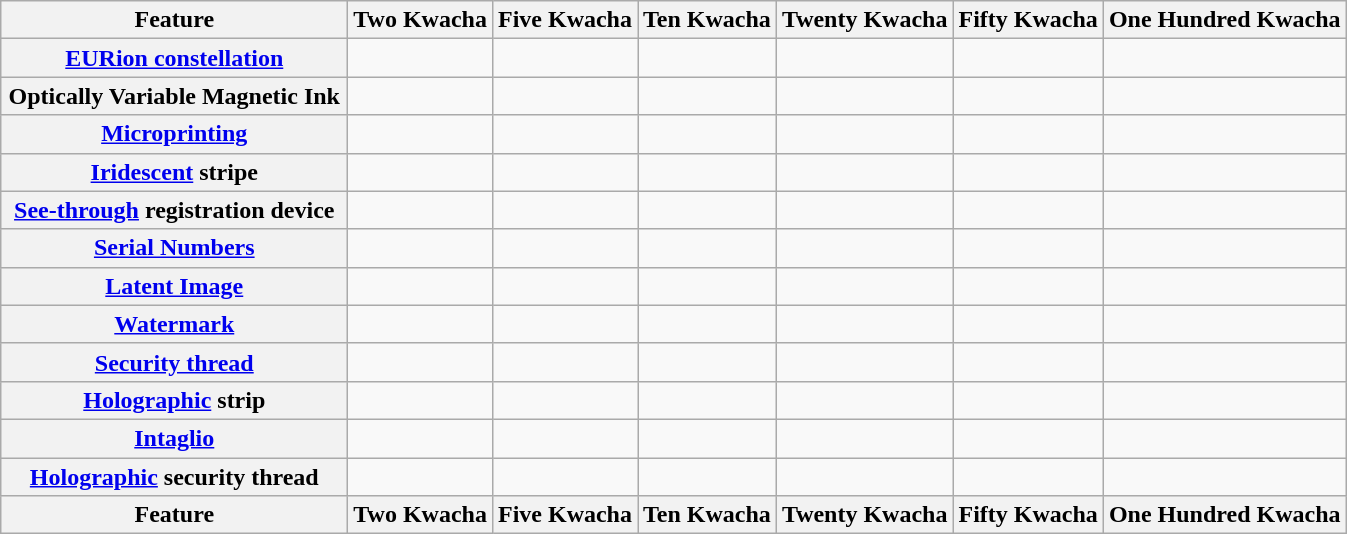<table class="wikitable sortable" text-align: center">
<tr>
<th style="width: 14em">Feature</th>
<th>Two Kwacha</th>
<th>Five Kwacha</th>
<th>Ten Kwacha</th>
<th>Twenty Kwacha</th>
<th>Fifty Kwacha</th>
<th>One Hundred Kwacha</th>
</tr>
<tr>
<th><a href='#'>EURion constellation</a></th>
<td></td>
<td></td>
<td></td>
<td></td>
<td></td>
<td></td>
</tr>
<tr>
<th>Optically Variable Magnetic Ink</th>
<td></td>
<td></td>
<td></td>
<td></td>
<td></td>
<td></td>
</tr>
<tr>
<th><a href='#'>Microprinting</a></th>
<td></td>
<td></td>
<td></td>
<td></td>
<td></td>
<td></td>
</tr>
<tr>
<th><a href='#'>Iridescent</a> stripe</th>
<td></td>
<td></td>
<td></td>
<td></td>
<td></td>
<td></td>
</tr>
<tr>
<th><a href='#'>See-through</a> registration device</th>
<td></td>
<td></td>
<td></td>
<td></td>
<td></td>
<td></td>
</tr>
<tr>
<th><a href='#'>Serial Numbers</a></th>
<td></td>
<td></td>
<td></td>
<td></td>
<td></td>
<td></td>
</tr>
<tr>
<th><a href='#'>Latent Image</a></th>
<td></td>
<td></td>
<td></td>
<td></td>
<td></td>
<td></td>
</tr>
<tr>
<th><a href='#'>Watermark</a></th>
<td></td>
<td></td>
<td></td>
<td></td>
<td></td>
<td></td>
</tr>
<tr>
<th><a href='#'>Security thread</a></th>
<td></td>
<td></td>
<td></td>
<td></td>
<td></td>
<td></td>
</tr>
<tr>
<th><a href='#'>Holographic</a> strip</th>
<td></td>
<td></td>
<td></td>
<td></td>
<td></td>
<td></td>
</tr>
<tr>
<th><a href='#'>Intaglio</a></th>
<td></td>
<td></td>
<td></td>
<td></td>
<td></td>
<td></td>
</tr>
<tr>
<th><a href='#'>Holographic</a> security thread</th>
<td></td>
<td></td>
<td></td>
<td></td>
<td></td>
<td></td>
</tr>
<tr class="sortbottom">
<th>Feature</th>
<th>Two Kwacha</th>
<th>Five Kwacha</th>
<th>Ten Kwacha</th>
<th>Twenty Kwacha</th>
<th>Fifty Kwacha</th>
<th>One Hundred Kwacha</th>
</tr>
</table>
